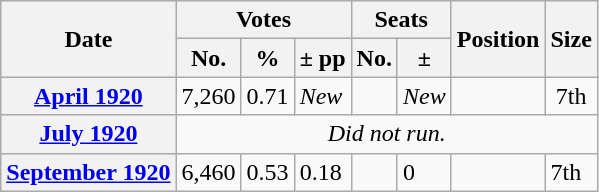<table class=wikitable>
<tr>
<th rowspan="2">Date</th>
<th colspan="3">Votes</th>
<th colspan="2">Seats</th>
<th rowspan="2">Position</th>
<th rowspan="2">Size</th>
</tr>
<tr>
<th>No.</th>
<th>%</th>
<th>± pp</th>
<th>No.</th>
<th>±</th>
</tr>
<tr>
<th><a href='#'>April 1920</a></th>
<td>7,260</td>
<td>0.71</td>
<td><em>New</em></td>
<td></td>
<td><em>New</em></td>
<td></td>
<td align="center">7th</td>
</tr>
<tr>
<th><a href='#'>July 1920</a></th>
<td colspan="7" style="text-align:center;"><em>Did not run.</em></td>
</tr>
<tr>
<th><a href='#'>September 1920</a></th>
<td>6,460</td>
<td>0.53</td>
<td> 0.18</td>
<td></td>
<td> 0</td>
<td></td>
<td> 7th</td>
</tr>
</table>
